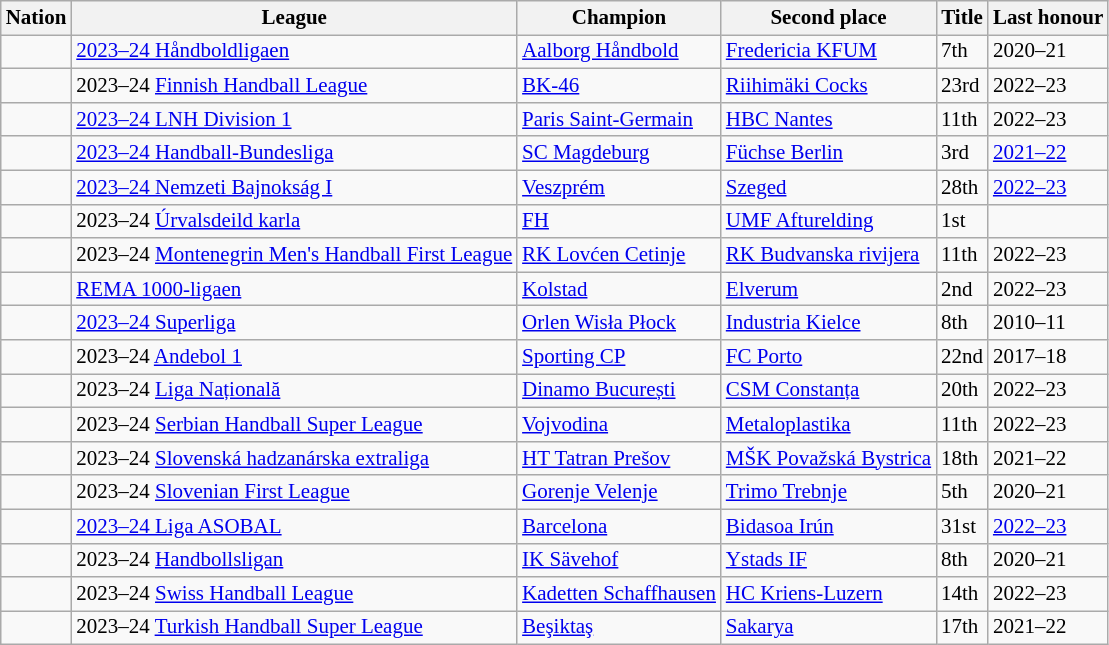<table class=wikitable style="font-size:14px">
<tr>
<th>Nation</th>
<th>League</th>
<th>Champion</th>
<th>Second place</th>
<th data-sort-type="number">Title</th>
<th>Last honour</th>
</tr>
<tr>
<td></td>
<td><a href='#'>2023–24 Håndboldligaen</a></td>
<td><a href='#'>Aalborg Håndbold</a></td>
<td><a href='#'>Fredericia KFUM</a></td>
<td>7th</td>
<td>2020–21</td>
</tr>
<tr>
<td></td>
<td>2023–24 <a href='#'>Finnish Handball League</a></td>
<td><a href='#'>BK-46</a></td>
<td><a href='#'>Riihimäki Cocks</a></td>
<td>23rd</td>
<td>2022–23</td>
</tr>
<tr>
<td></td>
<td><a href='#'>2023–24 LNH Division 1</a></td>
<td><a href='#'>Paris Saint-Germain</a></td>
<td><a href='#'>HBC Nantes</a></td>
<td>11th</td>
<td>2022–23</td>
</tr>
<tr>
<td></td>
<td><a href='#'>2023–24 Handball-Bundesliga</a></td>
<td><a href='#'>SC Magdeburg</a></td>
<td><a href='#'>Füchse Berlin</a></td>
<td>3rd</td>
<td><a href='#'>2021–22</a></td>
</tr>
<tr>
<td></td>
<td><a href='#'>2023–24 Nemzeti Bajnokság I</a></td>
<td><a href='#'>Veszprém</a></td>
<td><a href='#'>Szeged</a></td>
<td>28th</td>
<td><a href='#'>2022–23</a></td>
</tr>
<tr>
<td></td>
<td>2023–24 <a href='#'>Úrvalsdeild karla</a></td>
<td><a href='#'>FH</a></td>
<td><a href='#'>UMF Afturelding</a></td>
<td>1st</td>
<td></td>
</tr>
<tr>
<td></td>
<td>2023–24 <a href='#'>Montenegrin Men's Handball First League</a></td>
<td><a href='#'>RK Lovćen Cetinje</a></td>
<td><a href='#'>RK Budvanska rivijera</a></td>
<td>11th</td>
<td>2022–23</td>
</tr>
<tr>
<td></td>
<td><a href='#'>REMA 1000-ligaen</a></td>
<td><a href='#'>Kolstad</a></td>
<td><a href='#'>Elverum</a></td>
<td>2nd</td>
<td>2022–23</td>
</tr>
<tr>
<td></td>
<td><a href='#'>2023–24 Superliga</a></td>
<td><a href='#'>Orlen Wisła Płock</a></td>
<td><a href='#'>Industria Kielce</a></td>
<td>8th</td>
<td>2010–11</td>
</tr>
<tr>
<td></td>
<td>2023–24 <a href='#'>Andebol 1</a></td>
<td><a href='#'>Sporting CP</a></td>
<td><a href='#'>FC Porto</a></td>
<td>22nd</td>
<td>2017–18</td>
</tr>
<tr>
<td></td>
<td>2023–24 <a href='#'>Liga Națională</a></td>
<td><a href='#'>Dinamo București</a></td>
<td><a href='#'>CSM Constanța</a></td>
<td>20th</td>
<td>2022–23</td>
</tr>
<tr>
<td></td>
<td>2023–24 <a href='#'>Serbian Handball Super League</a></td>
<td><a href='#'>Vojvodina</a></td>
<td><a href='#'>Metaloplastika</a></td>
<td>11th</td>
<td>2022–23</td>
</tr>
<tr>
<td></td>
<td>2023–24 <a href='#'>Slovenská hadzanárska extraliga</a></td>
<td><a href='#'>HT Tatran Prešov</a></td>
<td><a href='#'>MŠK Považská Bystrica</a></td>
<td>18th</td>
<td>2021–22</td>
</tr>
<tr>
<td></td>
<td>2023–24 <a href='#'>Slovenian First League</a></td>
<td><a href='#'>Gorenje Velenje</a></td>
<td><a href='#'>Trimo Trebnje</a></td>
<td>5th</td>
<td>2020–21</td>
</tr>
<tr>
<td></td>
<td><a href='#'>2023–24 Liga ASOBAL</a></td>
<td><a href='#'>Barcelona</a></td>
<td><a href='#'>Bidasoa Irún</a></td>
<td>31st</td>
<td><a href='#'>2022–23</a></td>
</tr>
<tr>
<td></td>
<td>2023–24 <a href='#'>Handbollsligan</a></td>
<td><a href='#'>IK Sävehof</a></td>
<td><a href='#'>Ystads IF</a></td>
<td>8th</td>
<td>2020–21</td>
</tr>
<tr>
<td></td>
<td>2023–24 <a href='#'>Swiss Handball League</a></td>
<td><a href='#'>Kadetten Schaffhausen</a></td>
<td><a href='#'>HC Kriens-Luzern</a></td>
<td>14th</td>
<td>2022–23</td>
</tr>
<tr>
<td></td>
<td>2023–24 <a href='#'>Turkish Handball Super League</a></td>
<td><a href='#'>Beşiktaş</a></td>
<td><a href='#'>Sakarya</a></td>
<td>17th</td>
<td>2021–22</td>
</tr>
</table>
